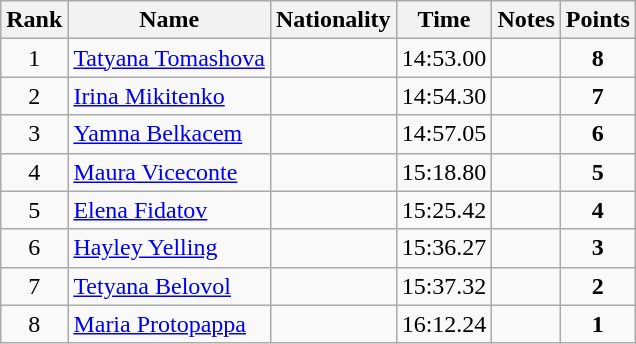<table class="wikitable sortable" style="text-align:center">
<tr>
<th>Rank</th>
<th>Name</th>
<th>Nationality</th>
<th>Time</th>
<th>Notes</th>
<th>Points</th>
</tr>
<tr>
<td>1</td>
<td align=left><a href='#'>Tatyana Tomashova</a></td>
<td align=left></td>
<td>14:53.00</td>
<td></td>
<td><strong>8</strong></td>
</tr>
<tr>
<td>2</td>
<td align=left><a href='#'>Irina Mikitenko</a></td>
<td align=left></td>
<td>14:54.30</td>
<td></td>
<td><strong>7</strong></td>
</tr>
<tr>
<td>3</td>
<td align=left><a href='#'>Yamna Belkacem</a></td>
<td align=left></td>
<td>14:57.05</td>
<td></td>
<td><strong>6</strong></td>
</tr>
<tr>
<td>4</td>
<td align=left><a href='#'>Maura Viceconte</a></td>
<td align=left></td>
<td>15:18.80</td>
<td></td>
<td><strong>5</strong></td>
</tr>
<tr>
<td>5</td>
<td align=left><a href='#'>Elena Fidatov</a></td>
<td align=left></td>
<td>15:25.42</td>
<td></td>
<td><strong>4</strong></td>
</tr>
<tr>
<td>6</td>
<td align=left><a href='#'>Hayley Yelling</a></td>
<td align=left></td>
<td>15:36.27</td>
<td></td>
<td><strong>3</strong></td>
</tr>
<tr>
<td>7</td>
<td align=left><a href='#'>Tetyana Belovol</a></td>
<td align=left></td>
<td>15:37.32</td>
<td></td>
<td><strong>2</strong></td>
</tr>
<tr>
<td>8</td>
<td align=left><a href='#'>Maria Protopappa</a></td>
<td align=left></td>
<td>16:12.24</td>
<td></td>
<td><strong>1</strong></td>
</tr>
</table>
